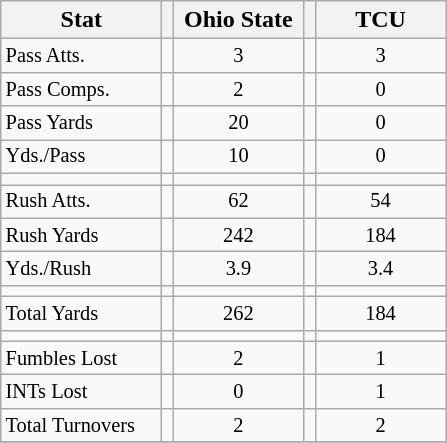<table class="wikitable">
<tr>
<th scope="col" align="left" width="100px">Stat</th>
<th></th>
<th scope="col" text-align="center" width="80px">Ohio State</th>
<th></th>
<th scope="col" text-align="center" width="80px">TCU</th>
</tr>
<tr>
<td style="font-size:85%;">Pass Atts.</td>
<td></td>
<td style="text-align: center; font-size:85%;">3</td>
<td></td>
<td style="text-align: center; font-size:85%;">3</td>
</tr>
<tr>
<td style="font-size:85%;">Pass Comps.</td>
<td></td>
<td style="text-align: center; font-size:85%;">2</td>
<td></td>
<td style="text-align: center; font-size:85%;">0</td>
</tr>
<tr>
<td style="font-size:85%;">Pass Yards</td>
<td></td>
<td style="text-align: center; font-size:85%;">20</td>
<td></td>
<td style="text-align: center; font-size:85%;">0</td>
</tr>
<tr>
<td style="font-size:85%;">Yds./Pass</td>
<td></td>
<td style="text-align: center; font-size:85%;">10</td>
<td></td>
<td style="text-align: center; font-size:85%;">0</td>
</tr>
<tr>
<td></td>
<td></td>
<td></td>
<td></td>
<td></td>
</tr>
<tr>
<td style="font-size:85%;">Rush Atts.</td>
<td></td>
<td style="text-align: center; font-size:85%;">62</td>
<td></td>
<td style="text-align: center; font-size:85%;">54</td>
</tr>
<tr>
<td style="font-size:85%;">Rush Yards</td>
<td></td>
<td style="text-align: center; font-size:85%;">242</td>
<td></td>
<td style="text-align: center; font-size:85%;">184</td>
</tr>
<tr>
<td style="font-size:85%;">Yds./Rush</td>
<td></td>
<td style="text-align: center; font-size:85%;">3.9</td>
<td></td>
<td style="text-align: center; font-size:85%;">3.4</td>
</tr>
<tr>
<td></td>
<td></td>
<td></td>
<td></td>
<td></td>
</tr>
<tr>
<td style="font-size:85%;">Total Yards</td>
<td></td>
<td style="text-align: center; font-size:85%;">262</td>
<td></td>
<td style="text-align: center; font-size:85%;">184</td>
</tr>
<tr>
<td></td>
<td></td>
<td></td>
<td></td>
<td></td>
</tr>
<tr>
<td style="font-size:85%;">Fumbles Lost</td>
<td></td>
<td style="text-align: center; font-size:85%;">2</td>
<td></td>
<td style="text-align: center; font-size:85%;">1</td>
</tr>
<tr>
<td style="font-size:85%;">INTs Lost</td>
<td></td>
<td style="text-align: center; font-size:85%;">0</td>
<td></td>
<td style="text-align: center; font-size:85%;">1</td>
</tr>
<tr>
<td style="font-size:85%;">Total Turnovers</td>
<td></td>
<td style="text-align: center; font-size:85%;">2</td>
<td></td>
<td style="text-align: center; font-size:85%;">2</td>
</tr>
<tr>
</tr>
</table>
